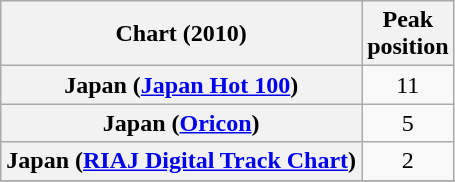<table class="wikitable plainrowheaders sortable">
<tr>
<th>Chart (2010)</th>
<th>Peak<br>position</th>
</tr>
<tr>
<th scope="row">Japan (<a href='#'>Japan Hot 100</a>)</th>
<td style="text-align:center;">11</td>
</tr>
<tr>
<th scope="row">Japan (<a href='#'>Oricon</a>)</th>
<td style="text-align:center;">5</td>
</tr>
<tr>
<th scope="row">Japan (<a href='#'>RIAJ Digital Track Chart</a>)</th>
<td style="text-align:center;">2</td>
</tr>
<tr>
</tr>
</table>
